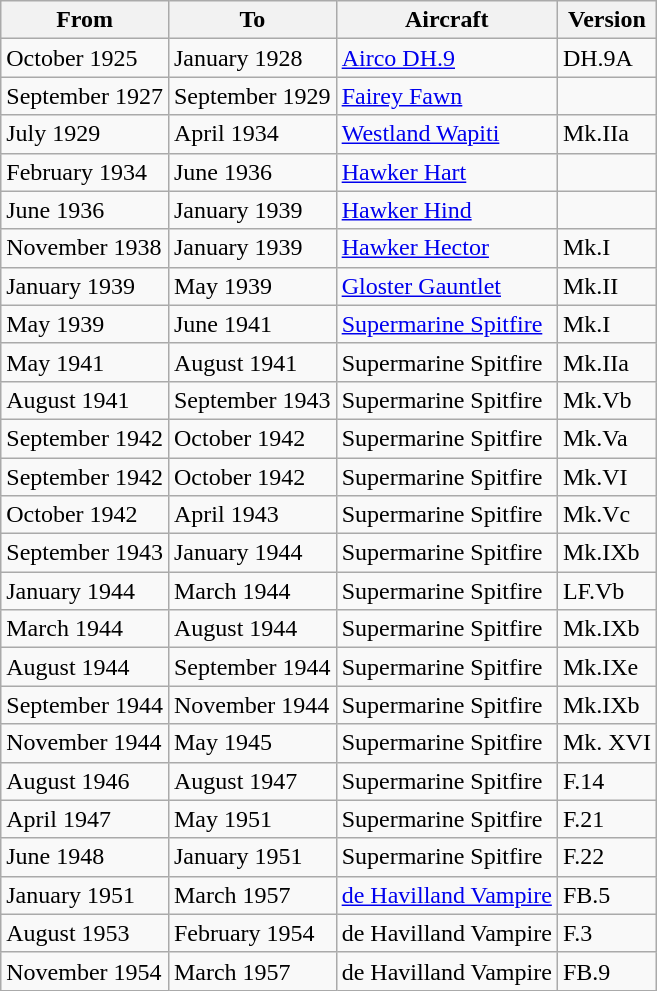<table class="wikitable">
<tr>
<th>From</th>
<th>To</th>
<th>Aircraft</th>
<th>Version</th>
</tr>
<tr>
<td>October 1925</td>
<td>January 1928</td>
<td><a href='#'>Airco DH.9</a></td>
<td>DH.9A</td>
</tr>
<tr>
<td>September 1927</td>
<td>September 1929</td>
<td><a href='#'>Fairey Fawn</a></td>
<td></td>
</tr>
<tr>
<td>July 1929</td>
<td>April 1934</td>
<td><a href='#'>Westland Wapiti</a></td>
<td>Mk.IIa</td>
</tr>
<tr>
<td>February 1934</td>
<td>June 1936</td>
<td><a href='#'>Hawker Hart</a></td>
<td></td>
</tr>
<tr>
<td>June 1936</td>
<td>January 1939</td>
<td><a href='#'>Hawker Hind</a></td>
<td></td>
</tr>
<tr>
<td>November 1938</td>
<td>January 1939</td>
<td><a href='#'>Hawker Hector</a></td>
<td>Mk.I</td>
</tr>
<tr>
<td>January 1939</td>
<td>May 1939</td>
<td><a href='#'>Gloster Gauntlet</a></td>
<td>Mk.II</td>
</tr>
<tr>
<td>May 1939</td>
<td>June 1941</td>
<td><a href='#'>Supermarine Spitfire</a></td>
<td>Mk.I</td>
</tr>
<tr>
<td>May 1941</td>
<td>August 1941</td>
<td>Supermarine Spitfire</td>
<td>Mk.IIa</td>
</tr>
<tr>
<td>August 1941</td>
<td>September 1943</td>
<td>Supermarine Spitfire</td>
<td>Mk.Vb</td>
</tr>
<tr>
<td>September 1942</td>
<td>October 1942</td>
<td>Supermarine Spitfire</td>
<td>Mk.Va</td>
</tr>
<tr>
<td>September 1942</td>
<td>October 1942</td>
<td>Supermarine Spitfire</td>
<td>Mk.VI</td>
</tr>
<tr>
<td>October 1942</td>
<td>April 1943</td>
<td>Supermarine Spitfire</td>
<td>Mk.Vc</td>
</tr>
<tr>
<td>September 1943</td>
<td>January 1944</td>
<td>Supermarine Spitfire</td>
<td>Mk.IXb</td>
</tr>
<tr>
<td>January 1944</td>
<td>March 1944</td>
<td>Supermarine Spitfire</td>
<td>LF.Vb</td>
</tr>
<tr>
<td>March 1944</td>
<td>August 1944</td>
<td>Supermarine Spitfire</td>
<td>Mk.IXb</td>
</tr>
<tr>
<td>August 1944</td>
<td>September 1944</td>
<td>Supermarine Spitfire</td>
<td>Mk.IXe</td>
</tr>
<tr>
<td>September 1944</td>
<td>November 1944</td>
<td>Supermarine Spitfire</td>
<td>Mk.IXb</td>
</tr>
<tr>
<td>November 1944</td>
<td>May 1945</td>
<td>Supermarine Spitfire</td>
<td>Mk. XVI</td>
</tr>
<tr>
<td>August 1946</td>
<td>August 1947</td>
<td>Supermarine Spitfire</td>
<td>F.14</td>
</tr>
<tr>
<td>April 1947</td>
<td>May 1951</td>
<td>Supermarine Spitfire</td>
<td>F.21</td>
</tr>
<tr>
<td>June 1948</td>
<td>January 1951</td>
<td>Supermarine Spitfire</td>
<td>F.22</td>
</tr>
<tr>
<td>January 1951</td>
<td>March 1957</td>
<td><a href='#'>de Havilland Vampire</a></td>
<td>FB.5</td>
</tr>
<tr>
<td>August 1953</td>
<td>February 1954</td>
<td>de Havilland Vampire</td>
<td>F.3</td>
</tr>
<tr>
<td>November 1954</td>
<td>March 1957</td>
<td>de Havilland Vampire</td>
<td>FB.9</td>
</tr>
</table>
